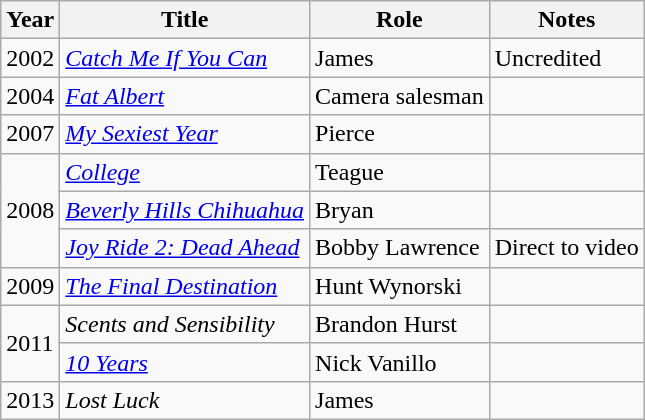<table class="wikitable sortable">
<tr>
<th>Year</th>
<th>Title</th>
<th>Role</th>
<th class="unsortable">Notes</th>
</tr>
<tr>
<td>2002</td>
<td><em><a href='#'>Catch Me If You Can</a></em></td>
<td>James</td>
<td>Uncredited</td>
</tr>
<tr>
<td>2004</td>
<td><em><a href='#'>Fat Albert</a></em></td>
<td>Camera salesman</td>
<td></td>
</tr>
<tr>
<td>2007</td>
<td><em><a href='#'>My Sexiest Year</a></em></td>
<td>Pierce</td>
<td></td>
</tr>
<tr>
<td rowspan="3">2008</td>
<td><em><a href='#'>College</a></em></td>
<td>Teague</td>
<td></td>
</tr>
<tr>
<td><em><a href='#'>Beverly Hills Chihuahua</a></em></td>
<td>Bryan</td>
<td></td>
</tr>
<tr>
<td><em><a href='#'>Joy Ride 2: Dead Ahead</a></em></td>
<td>Bobby Lawrence</td>
<td>Direct to video</td>
</tr>
<tr>
<td>2009</td>
<td><em><a href='#'>The Final Destination</a></em></td>
<td>Hunt Wynorski</td>
<td></td>
</tr>
<tr>
<td rowspan="2">2011</td>
<td><em>Scents and Sensibility</em></td>
<td>Brandon Hurst</td>
<td></td>
</tr>
<tr>
<td><em><a href='#'>10 Years</a></em></td>
<td>Nick Vanillo</td>
<td></td>
</tr>
<tr>
<td>2013</td>
<td><em>Lost Luck</em></td>
<td>James</td>
<td></td>
</tr>
</table>
